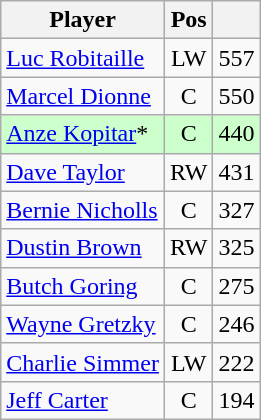<table class="wikitable" style="text-align:center; float:left; margin-right:1em;">
<tr>
<th>Player</th>
<th>Pos</th>
<th></th>
</tr>
<tr>
<td style="text-align:left;"><a href='#'>Luc Robitaille</a></td>
<td>LW</td>
<td>557</td>
</tr>
<tr>
<td style="text-align:left;"><a href='#'>Marcel Dionne</a></td>
<td>C</td>
<td>550</td>
</tr>
<tr style="background:#cfc;">
<td style="text-align:left;"><a href='#'>Anze Kopitar</a>*</td>
<td>C</td>
<td>440</td>
</tr>
<tr>
<td style="text-align:left;"><a href='#'>Dave Taylor</a></td>
<td>RW</td>
<td>431</td>
</tr>
<tr>
<td style="text-align:left;"><a href='#'>Bernie Nicholls</a></td>
<td>C</td>
<td>327</td>
</tr>
<tr>
<td style="text-align:left;"><a href='#'>Dustin Brown</a></td>
<td>RW</td>
<td>325</td>
</tr>
<tr>
<td style="text-align:left;"><a href='#'>Butch Goring</a></td>
<td>C</td>
<td>275</td>
</tr>
<tr>
<td style="text-align:left;"><a href='#'>Wayne Gretzky</a></td>
<td>C</td>
<td>246</td>
</tr>
<tr>
<td style="text-align:left;"><a href='#'>Charlie Simmer</a></td>
<td>LW</td>
<td>222</td>
</tr>
<tr>
<td style="text-align:left;"><a href='#'>Jeff Carter</a></td>
<td>C</td>
<td>194</td>
</tr>
</table>
